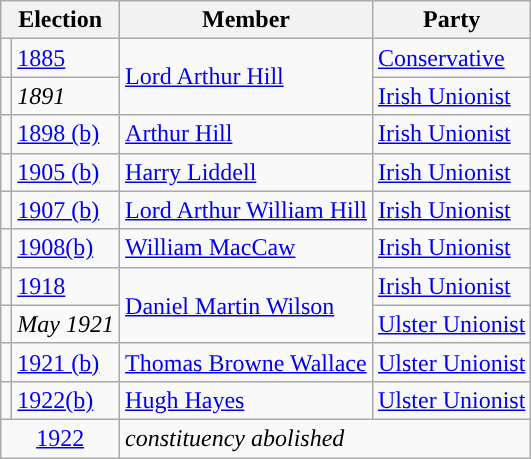<table class="wikitable">
<tr>
<th colspan="2">Election</th>
<th>Member</th>
<th>Party</th>
</tr>
<tr>
<td style="color:inherit;background-color: "></td>
<td><a href='#'>1885</a></td>
<td rowspan="2"><a href='#'>Lord Arthur Hill</a></td>
<td><a href='#'>Conservative</a></td>
</tr>
<tr>
<td style="color:inherit;background-color: "></td>
<td><em>1891</em></td>
<td><a href='#'>Irish Unionist</a></td>
</tr>
<tr>
<td style="color:inherit;background-color: "></td>
<td><a href='#'>1898 (b)</a></td>
<td><a href='#'>Arthur Hill</a></td>
<td><a href='#'>Irish Unionist</a></td>
</tr>
<tr>
<td style="color:inherit;background-color: "></td>
<td><a href='#'>1905 (b)</a></td>
<td><a href='#'>Harry Liddell</a></td>
<td><a href='#'>Irish Unionist</a></td>
</tr>
<tr>
<td style="color:inherit;background-color: "></td>
<td><a href='#'>1907 (b)</a></td>
<td><a href='#'>Lord Arthur William Hill</a></td>
<td><a href='#'>Irish Unionist</a></td>
</tr>
<tr>
<td style="color:inherit;background-color: "></td>
<td><a href='#'>1908(b)</a></td>
<td><a href='#'>William MacCaw</a></td>
<td><a href='#'>Irish Unionist</a></td>
</tr>
<tr>
<td style="color:inherit;background-color: "></td>
<td><a href='#'>1918</a></td>
<td rowspan="2"><a href='#'>Daniel Martin Wilson</a></td>
<td><a href='#'>Irish Unionist</a></td>
</tr>
<tr>
<td style="color:inherit;background-color: "></td>
<td><em>May 1921</em></td>
<td><a href='#'>Ulster Unionist</a></td>
</tr>
<tr>
<td style="color:inherit;background-color: "></td>
<td><a href='#'>1921 (b)</a></td>
<td><a href='#'>Thomas Browne Wallace</a></td>
<td><a href='#'>Ulster Unionist</a></td>
</tr>
<tr>
<td style="color:inherit;background-color: "></td>
<td><a href='#'>1922(b)</a></td>
<td><a href='#'>Hugh Hayes</a></td>
<td><a href='#'>Ulster Unionist</a></td>
</tr>
<tr>
<td colspan="2" align="center"><a href='#'>1922</a></td>
<td colspan="2"><em>constituency abolished</em></td>
</tr>
</table>
